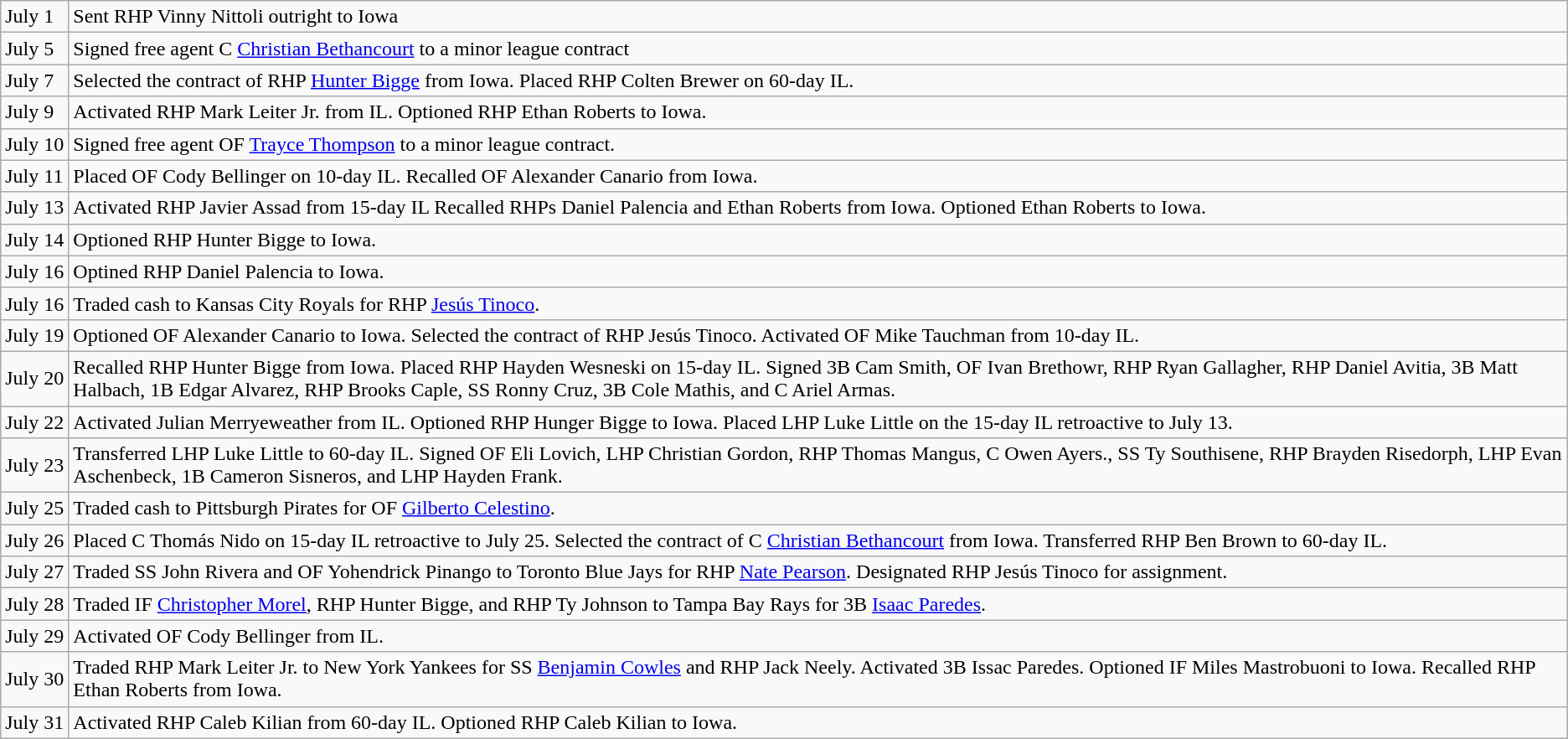<table class="wikitable">
<tr>
<td>July 1</td>
<td>Sent RHP Vinny Nittoli outright to Iowa</td>
</tr>
<tr>
<td>July 5</td>
<td>Signed free agent C <a href='#'>Christian Bethancourt</a> to a minor league contract</td>
</tr>
<tr>
<td>July 7</td>
<td>Selected the contract of RHP <a href='#'>Hunter Bigge</a> from Iowa. Placed RHP Colten Brewer on 60-day IL.</td>
</tr>
<tr>
<td>July 9</td>
<td>Activated RHP Mark Leiter Jr. from IL. Optioned RHP Ethan Roberts to Iowa.</td>
</tr>
<tr>
<td>July 10</td>
<td>Signed free agent OF <a href='#'>Trayce Thompson</a> to a minor league contract.</td>
</tr>
<tr>
<td>July 11</td>
<td>Placed OF Cody Bellinger on 10-day IL. Recalled OF Alexander Canario from Iowa.</td>
</tr>
<tr>
<td>July 13</td>
<td>Activated RHP Javier Assad from 15-day IL Recalled RHPs Daniel Palencia and Ethan Roberts from Iowa. Optioned Ethan Roberts to Iowa.</td>
</tr>
<tr>
<td>July 14</td>
<td>Optioned RHP Hunter Bigge to Iowa.</td>
</tr>
<tr>
<td>July 16</td>
<td>Optined RHP Daniel Palencia to Iowa.</td>
</tr>
<tr>
<td>July 16</td>
<td>Traded cash to Kansas City Royals for RHP <a href='#'>Jesús Tinoco</a>.</td>
</tr>
<tr>
<td>July 19</td>
<td>Optioned OF Alexander Canario to Iowa. Selected the contract of RHP Jesús Tinoco. Activated OF Mike Tauchman from 10-day IL.</td>
</tr>
<tr>
<td>July 20</td>
<td>Recalled RHP Hunter Bigge from Iowa. Placed RHP Hayden Wesneski on 15-day IL. Signed 3B Cam Smith, OF Ivan Brethowr, RHP Ryan Gallagher, RHP Daniel Avitia, 3B Matt Halbach, 1B Edgar Alvarez, RHP Brooks Caple, SS Ronny Cruz, 3B Cole Mathis, and C Ariel Armas.</td>
</tr>
<tr>
<td>July 22</td>
<td>Activated Julian Merryeweather from IL. Optioned RHP Hunger Bigge to Iowa. Placed LHP Luke Little on the 15-day IL retroactive to July 13.</td>
</tr>
<tr>
<td>July 23</td>
<td>Transferred LHP Luke Little to 60-day IL. Signed OF Eli Lovich, LHP Christian Gordon, RHP Thomas Mangus, C Owen Ayers., SS Ty Southisene,  RHP Brayden Risedorph, LHP Evan Aschenbeck, 1B Cameron Sisneros, and LHP Hayden Frank.</td>
</tr>
<tr>
<td>July 25</td>
<td>Traded cash to Pittsburgh Pirates for OF <a href='#'>Gilberto Celestino</a>.</td>
</tr>
<tr>
<td>July 26</td>
<td>Placed C Thomás Nido on 15-day IL retroactive to July 25. Selected the contract of C <a href='#'>Christian Bethancourt</a> from Iowa. Transferred RHP Ben Brown to 60-day IL.</td>
</tr>
<tr>
<td>July 27</td>
<td>Traded SS John Rivera and OF Yohendrick Pinango to Toronto Blue Jays for RHP <a href='#'>Nate Pearson</a>. Designated RHP Jesús Tinoco for assignment.</td>
</tr>
<tr>
<td>July 28</td>
<td>Traded IF <a href='#'>Christopher Morel</a>, RHP Hunter Bigge, and RHP Ty Johnson to Tampa Bay Rays for 3B <a href='#'>Isaac Paredes</a>.</td>
</tr>
<tr>
<td>July 29</td>
<td>Activated OF Cody Bellinger from IL.</td>
</tr>
<tr>
<td>July 30</td>
<td>Traded RHP Mark Leiter Jr. to New York Yankees for SS <a href='#'>Benjamin Cowles</a> and RHP Jack Neely. Activated 3B Issac Paredes. Optioned IF Miles Mastrobuoni to Iowa. Recalled RHP Ethan Roberts from Iowa.</td>
</tr>
<tr>
<td>July 31</td>
<td>Activated RHP Caleb Kilian from 60-day IL. Optioned RHP Caleb Kilian to Iowa.</td>
</tr>
</table>
